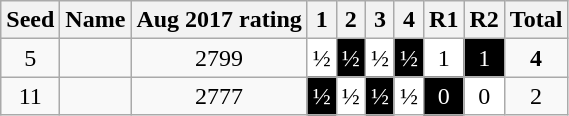<table class="wikitable">
<tr>
<th>Seed</th>
<th>Name</th>
<th>Aug 2017 rating</th>
<th>1</th>
<th>2</th>
<th>3</th>
<th>4</th>
<th>R1</th>
<th>R2</th>
<th>Total</th>
</tr>
<tr align=center>
<td>5</td>
<td align=left><strong></strong></td>
<td>2799</td>
<td style="background:white; color:black">½</td>
<td style="background:black; color:white">½</td>
<td style="background:white; color:black">½</td>
<td style="background:black; color:white">½</td>
<td style="background:white; color:black">1</td>
<td style="background:black; color:white">1</td>
<td><strong>4</strong></td>
</tr>
<tr align=center>
<td>11</td>
<td align=left></td>
<td>2777</td>
<td style="background:black; color:white">½</td>
<td style="background:white; color:black">½</td>
<td style="background:black; color:white">½</td>
<td style="background:white; color:black">½</td>
<td style="background:black; color:white">0</td>
<td style="background:white; color:black">0</td>
<td>2</td>
</tr>
</table>
